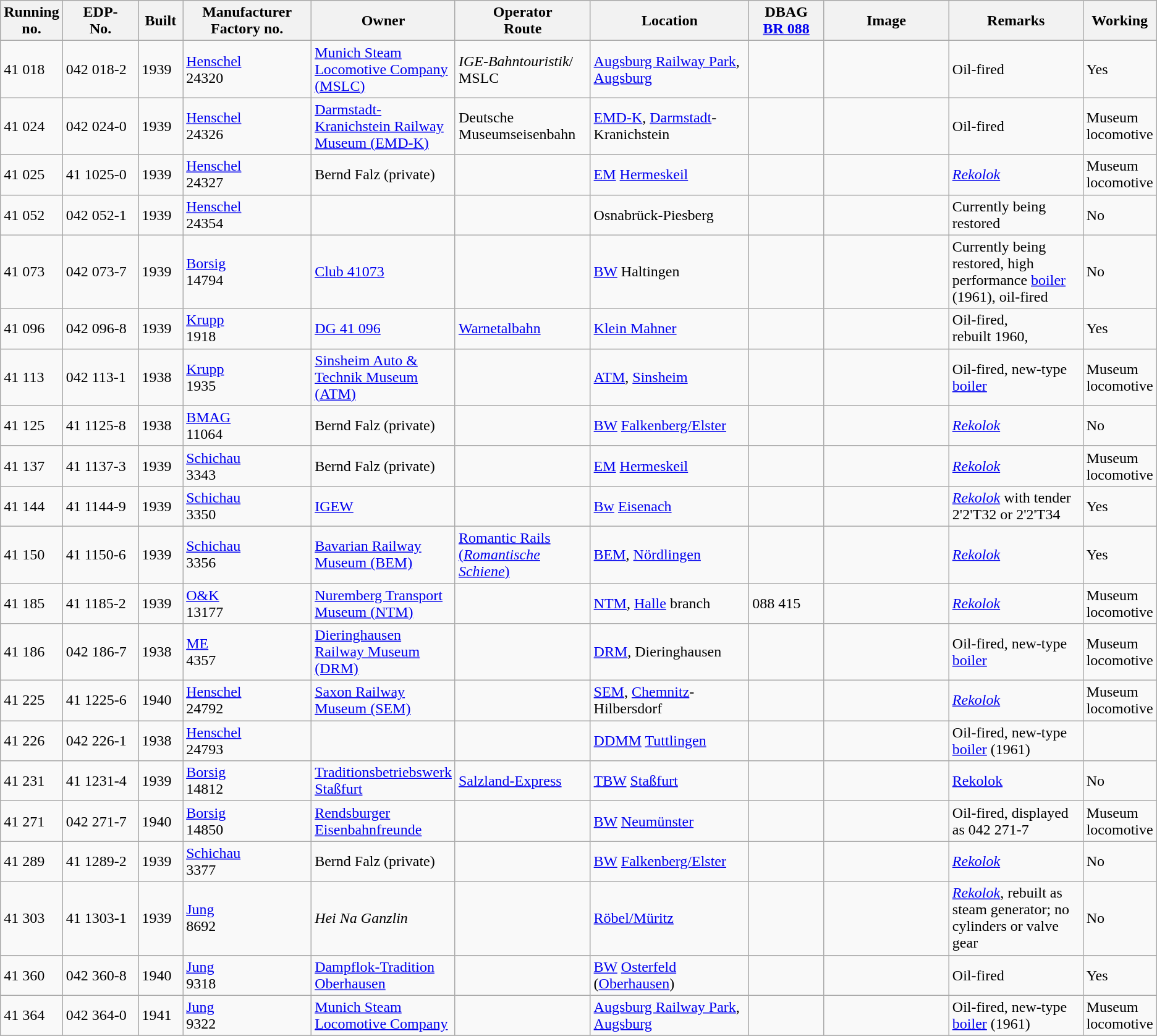<table class="wikitable" style="width="100%"; border:solid 1px #AAAAAA; background:#e3e3e3;">
<tr>
<th width="5%">Running<br>no.</th>
<th width="7%">EDP-<br>No.</th>
<th width="4%">Built</th>
<th width="12%">Manufacturer<br>Factory no.</th>
<th width="12%">Owner</th>
<th width="12%">Operator<br>Route</th>
<th width="15%">Location</th>
<th width="7%">DBAG<br><a href='#'>BR 088</a></th>
<th width="13%">Image</th>
<th width="20%">Remarks</th>
<th width="8%">Working</th>
</tr>
<tr>
<td>41 018</td>
<td>042 018-2</td>
<td>1939</td>
<td><a href='#'>Henschel</a><br>24320</td>
<td><a href='#'>Munich Steam Locomotive Company (MSLC)</a></td>
<td><em>IGE-Bahntouristik</em>/<br>MSLC</td>
<td><a href='#'>Augsburg Railway Park</a>, <a href='#'>Augsburg</a></td>
<td></td>
<td></td>
<td>Oil-fired</td>
<td>Yes</td>
</tr>
<tr>
<td>41 024</td>
<td>042 024-0</td>
<td>1939</td>
<td><a href='#'>Henschel</a><br>24326</td>
<td><a href='#'>Darmstadt-Kranichstein Railway Museum (EMD-K)</a></td>
<td>Deutsche Museumseisenbahn</td>
<td><a href='#'>EMD-K</a>, <a href='#'>Darmstadt</a>-Kranichstein</td>
<td></td>
<td></td>
<td>Oil-fired</td>
<td>Museum locomotive</td>
</tr>
<tr>
<td>41 025</td>
<td>41 1025-0</td>
<td>1939</td>
<td><a href='#'>Henschel</a><br>24327</td>
<td>Bernd Falz (private)</td>
<td></td>
<td><a href='#'>EM</a> <a href='#'>Hermeskeil</a></td>
<td></td>
<td></td>
<td><em><a href='#'>Rekolok</a></em></td>
<td>Museum locomotive</td>
</tr>
<tr>
<td>41 052</td>
<td>042 052-1</td>
<td>1939</td>
<td><a href='#'>Henschel</a><br>24354</td>
<td></td>
<td></td>
<td>Osnabrück-Piesberg</td>
<td></td>
<td></td>
<td>Currently being restored</td>
<td>No</td>
</tr>
<tr>
<td>41 073</td>
<td>042 073-7</td>
<td>1939</td>
<td><a href='#'>Borsig</a><br>14794</td>
<td><a href='#'>Club 41073</a></td>
<td></td>
<td><a href='#'>BW</a> Haltingen</td>
<td></td>
<td></td>
<td>Currently being restored, high performance <a href='#'>boiler</a> (1961), oil-fired</td>
<td>No</td>
</tr>
<tr>
<td>41 096</td>
<td>042 096-8</td>
<td>1939</td>
<td><a href='#'>Krupp</a><br>1918</td>
<td><a href='#'>DG 41 096</a></td>
<td><a href='#'>Warnetalbahn</a></td>
<td><a href='#'>Klein Mahner</a></td>
<td></td>
<td></td>
<td>Oil-fired, rebuilt 1960,</td>
<td>Yes</td>
</tr>
<tr>
<td>41 113</td>
<td>042 113-1</td>
<td>1938</td>
<td><a href='#'>Krupp</a><br>1935</td>
<td><a href='#'>Sinsheim Auto & Technik Museum (ATM)</a></td>
<td></td>
<td><a href='#'>ATM</a>, <a href='#'>Sinsheim</a></td>
<td></td>
<td></td>
<td>Oil-fired, new-type <a href='#'>boiler</a></td>
<td>Museum locomotive</td>
</tr>
<tr>
<td>41 125</td>
<td>41 1125-8</td>
<td>1938</td>
<td><a href='#'>BMAG</a><br>11064</td>
<td>Bernd Falz (private)</td>
<td></td>
<td><a href='#'>BW</a> <a href='#'>Falkenberg/Elster</a></td>
<td></td>
<td></td>
<td><em><a href='#'>Rekolok</a></em></td>
<td>No</td>
</tr>
<tr>
<td>41 137</td>
<td>41 1137-3</td>
<td>1939</td>
<td><a href='#'>Schichau</a><br>3343</td>
<td>Bernd Falz (private)</td>
<td></td>
<td><a href='#'>EM</a> <a href='#'>Hermeskeil</a></td>
<td></td>
<td></td>
<td><em><a href='#'>Rekolok</a></em></td>
<td>Museum locomotive</td>
</tr>
<tr>
<td>41 144</td>
<td>41 1144-9</td>
<td>1939</td>
<td><a href='#'>Schichau</a><br>3350</td>
<td><a href='#'>IGEW</a></td>
<td></td>
<td><a href='#'>Bw</a> <a href='#'>Eisenach</a></td>
<td></td>
<td></td>
<td><em><a href='#'>Rekolok</a></em> with tender 2'2'T32 or 2'2'T34</td>
<td>Yes</td>
</tr>
<tr>
<td>41 150</td>
<td>41 1150-6</td>
<td>1939</td>
<td><a href='#'>Schichau</a><br>3356</td>
<td><a href='#'>Bavarian Railway Museum (BEM)</a></td>
<td><a href='#'>Romantic Rails (<em>Romantische Schiene</em>)</a></td>
<td><a href='#'>BEM</a>, <a href='#'>Nördlingen</a></td>
<td></td>
<td></td>
<td><em><a href='#'>Rekolok</a></em></td>
<td>Yes</td>
</tr>
<tr>
<td>41 185</td>
<td>41 1185-2</td>
<td>1939</td>
<td><a href='#'>O&K</a><br>13177</td>
<td><a href='#'>Nuremberg Transport Museum (NTM)</a></td>
<td></td>
<td><a href='#'>NTM</a>, <a href='#'>Halle</a> branch</td>
<td>088 415</td>
<td></td>
<td><em><a href='#'>Rekolok</a></em></td>
<td>Museum locomotive</td>
</tr>
<tr>
<td>41 186</td>
<td>042 186-7</td>
<td>1938</td>
<td><a href='#'>ME</a><br>4357</td>
<td><a href='#'>Dieringhausen Railway Museum (DRM)</a></td>
<td></td>
<td><a href='#'>DRM</a>, Dieringhausen</td>
<td></td>
<td></td>
<td>Oil-fired, new-type <a href='#'>boiler</a></td>
<td>Museum locomotive</td>
</tr>
<tr>
<td>41 225</td>
<td>41 1225-6</td>
<td>1940</td>
<td><a href='#'>Henschel</a><br>24792</td>
<td><a href='#'>Saxon Railway Museum (SEM)</a></td>
<td></td>
<td><a href='#'>SEM</a>, <a href='#'>Chemnitz</a>-Hilbersdorf</td>
<td></td>
<td></td>
<td><em><a href='#'>Rekolok</a></em></td>
<td>Museum locomotive</td>
</tr>
<tr>
<td>41 226</td>
<td>042 226-1</td>
<td>1938</td>
<td><a href='#'>Henschel</a><br>24793</td>
<td></td>
<td></td>
<td><a href='#'>DDMM</a> <a href='#'>Tuttlingen</a></td>
<td></td>
<td></td>
<td>Oil-fired, new-type <a href='#'>boiler</a> (1961)</td>
<td></td>
</tr>
<tr>
<td>41 231</td>
<td>41 1231-4</td>
<td>1939</td>
<td><a href='#'>Borsig</a><br>14812</td>
<td><a href='#'>Traditionsbetriebswerk Staßfurt</a></td>
<td><a href='#'>Salzland-Express</a></td>
<td><a href='#'>TBW</a> <a href='#'>Staßfurt</a></td>
<td></td>
<td></td>
<td><a href='#'>Rekolok</a></td>
<td>No</td>
</tr>
<tr>
<td>41 271</td>
<td>042 271-7</td>
<td>1940</td>
<td><a href='#'>Borsig</a><br>14850</td>
<td><a href='#'>Rendsburger Eisenbahnfreunde</a></td>
<td></td>
<td><a href='#'>BW</a> <a href='#'>Neumünster</a></td>
<td></td>
<td></td>
<td>Oil-fired, displayed as 042 271-7</td>
<td>Museum locomotive</td>
</tr>
<tr>
<td>41 289</td>
<td>41 1289-2</td>
<td>1939</td>
<td><a href='#'>Schichau</a><br>3377</td>
<td>Bernd Falz (private)</td>
<td></td>
<td><a href='#'>BW</a> <a href='#'>Falkenberg/Elster</a></td>
<td></td>
<td></td>
<td><em><a href='#'>Rekolok</a></em></td>
<td>No</td>
</tr>
<tr>
<td>41 303</td>
<td>41 1303-1</td>
<td>1939</td>
<td><a href='#'>Jung</a><br>8692</td>
<td><em>Hei Na Ganzlin</em></td>
<td></td>
<td><a href='#'>Röbel/Müritz</a></td>
<td></td>
<td></td>
<td><em><a href='#'>Rekolok</a></em>, rebuilt as steam generator; no cylinders or valve gear</td>
<td>No</td>
</tr>
<tr>
<td>41 360</td>
<td>042 360-8</td>
<td>1940</td>
<td><a href='#'>Jung</a><br>9318</td>
<td><a href='#'>Dampflok-Tradition Oberhausen</a></td>
<td></td>
<td><a href='#'>BW</a> <a href='#'>Osterfeld</a> (<a href='#'>Oberhausen</a>)</td>
<td></td>
<td></td>
<td>Oil-fired</td>
<td>Yes</td>
</tr>
<tr>
<td>41 364</td>
<td>042 364-0</td>
<td>1941</td>
<td><a href='#'>Jung</a><br>9322</td>
<td><a href='#'>Munich Steam Locomotive Company</a></td>
<td></td>
<td><a href='#'>Augsburg Railway Park</a>, <a href='#'>Augsburg</a></td>
<td></td>
<td></td>
<td>Oil-fired, new-type <a href='#'>boiler</a> (1961)</td>
<td>Museum locomotive</td>
</tr>
<tr>
</tr>
</table>
